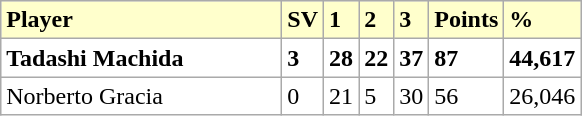<table class="wikitable">
<tr bgcolor="#ffffcc">
<td width=180><strong>Player</strong></td>
<td><strong>SV</strong></td>
<td><strong>1</strong></td>
<td><strong>2</strong></td>
<td><strong>3</strong></td>
<td><strong>Points</strong></td>
<td><strong>%</strong></td>
</tr>
<tr bgcolor="FFFFFF">
<td> <strong>Tadashi Machida</strong></td>
<td><strong>3</strong></td>
<td><strong>28</strong></td>
<td><strong>22</strong></td>
<td><strong>37</strong></td>
<td><strong>87</strong></td>
<td><strong>44,617</strong></td>
</tr>
<tr bgcolor="FFFFFF">
<td> Norberto Gracia</td>
<td>0</td>
<td>21</td>
<td>5</td>
<td>30</td>
<td>56</td>
<td>26,046</td>
</tr>
</table>
